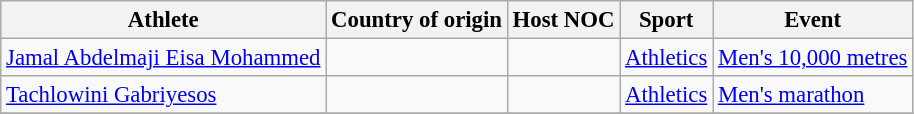<table class='sortable wikitable' style=font-size:95%>
<tr>
<th>Athlete</th>
<th>Country of origin</th>
<th>Host NOC</th>
<th>Sport</th>
<th>Event</th>
</tr>
<tr>
<td><a href='#'>Jamal Abdelmaji Eisa Mohammed</a></td>
<td></td>
<td></td>
<td><a href='#'>Athletics</a></td>
<td><a href='#'>Men's 10,000 metres</a></td>
</tr>
<tr>
<td><a href='#'>Tachlowini Gabriyesos</a></td>
<td></td>
<td></td>
<td><a href='#'>Athletics</a></td>
<td><a href='#'>Men's marathon</a></td>
</tr>
<tr>
</tr>
</table>
